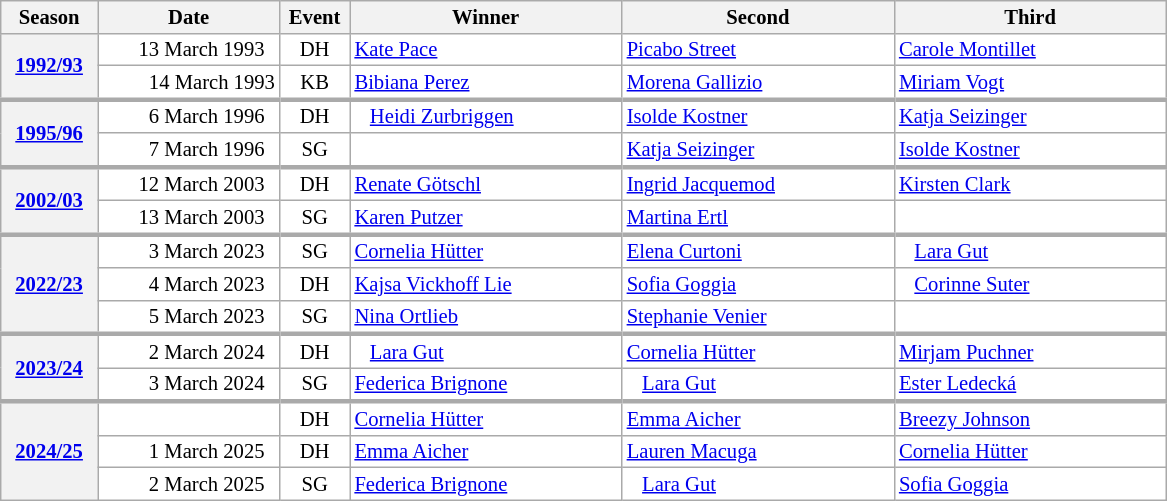<table class="wikitable plainrowheaders" style="background:#fff; font-size:86%; line-height:15px; border:grey solid 1px; border-collapse:collapse;">
<tr>
<th width=58>Season</th>
<th width=115>Date</th>
<th width=40>Event</th>
<th width=175>Winner</th>
<th width=175>Second</th>
<th width=175>Third</th>
</tr>
<tr>
<th rowspan=2><a href='#'>1992/93</a></th>
<td align=right>13 March 1993  </td>
<td align=center>DH</td>
<td> <a href='#'>Kate Pace</a></td>
<td> <a href='#'>Picabo Street</a></td>
<td> <a href='#'>Carole Montillet</a></td>
</tr>
<tr>
<td align=right>14 March 1993</td>
<td align=center>KB</td>
<td> <a href='#'>Bibiana Perez</a></td>
<td> <a href='#'>Morena Gallizio</a></td>
<td> <a href='#'>Miriam Vogt</a></td>
</tr>
<tr>
<th rowspan=2 style="border-top-width:3px"><a href='#'>1995/96</a></th>
<td align=right style="border-top-width:3px">6 March 1996  </td>
<td align=center style="border-top-width:3px">DH</td>
<td style="border-top-width:3px">   <a href='#'>Heidi Zurbriggen</a></td>
<td style="border-top-width:3px"> <a href='#'>Isolde Kostner</a></td>
<td style="border-top-width:3px"> <a href='#'>Katja Seizinger</a></td>
</tr>
<tr>
<td align=right>7 March 1996  </td>
<td align=center>SG</td>
<td></td>
<td> <a href='#'>Katja Seizinger</a></td>
<td> <a href='#'>Isolde Kostner</a></td>
</tr>
<tr>
<th rowspan=2 style="border-top-width:3px"><a href='#'>2002/03</a></th>
<td align=right style="border-top-width:3px">12 March 2003  </td>
<td align=center style="border-top-width:3px">DH</td>
<td style="border-top-width:3px"> <a href='#'>Renate Götschl</a></td>
<td style="border-top-width:3px"> <a href='#'>Ingrid Jacquemod</a></td>
<td style="border-top-width:3px"> <a href='#'>Kirsten Clark</a></td>
</tr>
<tr>
<td align=right>13 March 2003  </td>
<td align=center>SG</td>
<td> <a href='#'>Karen Putzer</a></td>
<td> <a href='#'>Martina Ertl</a><br></td>
<td></td>
</tr>
<tr>
<th rowspan=3 style="border-top-width:3px"><a href='#'>2022/23</a></th>
<td align=right style="border-top-width:3px">3 March 2023  </td>
<td align=center style="border-top-width:3px">SG</td>
<td style="border-top-width:3px"> <a href='#'>Cornelia Hütter</a></td>
<td style="border-top-width:3px"> <a href='#'>Elena Curtoni</a></td>
<td style="border-top-width:3px">   <a href='#'>Lara Gut</a></td>
</tr>
<tr>
<td align=right>4 March 2023  </td>
<td align=center>DH</td>
<td> <a href='#'>Kajsa Vickhoff Lie</a></td>
<td> <a href='#'>Sofia Goggia</a></td>
<td>   <a href='#'>Corinne Suter</a></td>
</tr>
<tr>
<td align=right>5 March 2023  </td>
<td align=center>SG</td>
<td> <a href='#'>Nina Ortlieb</a></td>
<td> <a href='#'>Stephanie Venier</a></td>
<td></td>
</tr>
<tr>
<th rowspan=2 style="border-top-width:3px"><a href='#'>2023/24</a></th>
<td align=right style="border-top-width:3px">2 March 2024  </td>
<td align=center style="border-top-width:3px">DH</td>
<td style="border-top-width:3px">   <a href='#'>Lara Gut</a></td>
<td style="border-top-width:3px"> <a href='#'>Cornelia Hütter</a></td>
<td style="border-top-width:3px"> <a href='#'>Mirjam Puchner</a></td>
</tr>
<tr>
<td align=right>3 March 2024  </td>
<td align=center>SG</td>
<td> <a href='#'>Federica Brignone</a></td>
<td>   <a href='#'>Lara Gut</a></td>
<td> <a href='#'>Ester Ledecká</a></td>
</tr>
<tr>
<th rowspan=3 style="border-top-width:3px"><a href='#'>2024/25</a></th>
<td align=right style="border-top-width:3px"></td>
<td align=center style="border-top-width:3px">DH</td>
<td style="border-top-width:3px"> <a href='#'>Cornelia Hütter</a></td>
<td style="border-top-width:3px"> <a href='#'>Emma Aicher</a></td>
<td style="border-top-width:3px"> <a href='#'>Breezy Johnson</a></td>
</tr>
<tr>
<td align=right>1 March 2025  </td>
<td align=center>DH</td>
<td> <a href='#'>Emma Aicher</a></td>
<td> <a href='#'>Lauren Macuga</a></td>
<td> <a href='#'>Cornelia Hütter</a></td>
</tr>
<tr>
<td align=right>2 March 2025  </td>
<td align=center>SG</td>
<td> <a href='#'>Federica Brignone</a></td>
<td>   <a href='#'>Lara Gut</a></td>
<td> <a href='#'>Sofia Goggia</a></td>
</tr>
</table>
